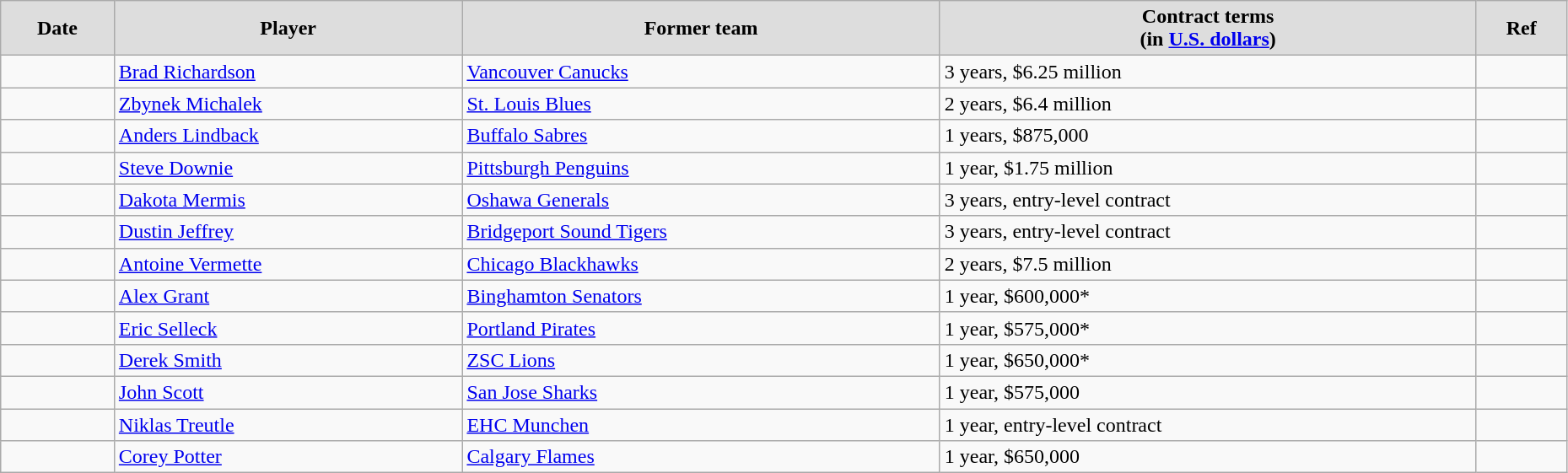<table class="wikitable" width=98%>
<tr align="center" bgcolor="#dddddd">
<td><strong>Date</strong></td>
<td><strong>Player</strong></td>
<td><strong>Former team</strong></td>
<td><strong>Contract terms</strong><br><strong>(in <a href='#'>U.S. dollars</a>)</strong></td>
<td><strong>Ref</strong></td>
</tr>
<tr>
<td></td>
<td><a href='#'>Brad Richardson</a></td>
<td><a href='#'>Vancouver Canucks</a></td>
<td>3 years, $6.25 million</td>
<td></td>
</tr>
<tr>
<td></td>
<td><a href='#'>Zbynek Michalek</a></td>
<td><a href='#'>St. Louis Blues</a></td>
<td>2 years, $6.4 million</td>
<td></td>
</tr>
<tr>
<td></td>
<td><a href='#'>Anders Lindback</a></td>
<td><a href='#'>Buffalo Sabres</a></td>
<td>1 years, $875,000</td>
<td></td>
</tr>
<tr>
<td></td>
<td><a href='#'>Steve Downie</a></td>
<td><a href='#'>Pittsburgh Penguins</a></td>
<td>1 year, $1.75 million</td>
<td></td>
</tr>
<tr>
<td></td>
<td><a href='#'>Dakota Mermis</a></td>
<td><a href='#'>Oshawa Generals</a></td>
<td>3 years, entry-level contract</td>
<td></td>
</tr>
<tr>
<td></td>
<td><a href='#'>Dustin Jeffrey</a></td>
<td><a href='#'>Bridgeport Sound Tigers</a></td>
<td>3 years, entry-level contract</td>
<td></td>
</tr>
<tr>
<td></td>
<td><a href='#'>Antoine Vermette</a></td>
<td><a href='#'>Chicago Blackhawks</a></td>
<td>2 years, $7.5 million</td>
<td></td>
</tr>
<tr>
<td></td>
<td><a href='#'>Alex Grant</a></td>
<td><a href='#'>Binghamton Senators</a></td>
<td>1 year, $600,000*</td>
<td></td>
</tr>
<tr>
<td></td>
<td><a href='#'>Eric Selleck</a></td>
<td><a href='#'>Portland Pirates</a></td>
<td>1 year, $575,000*</td>
<td></td>
</tr>
<tr>
<td></td>
<td><a href='#'>Derek Smith</a></td>
<td><a href='#'>ZSC Lions</a></td>
<td>1 year, $650,000*</td>
<td></td>
</tr>
<tr>
<td></td>
<td><a href='#'>John Scott</a></td>
<td><a href='#'>San Jose Sharks</a></td>
<td>1 year, $575,000</td>
<td></td>
</tr>
<tr>
<td></td>
<td><a href='#'>Niklas Treutle</a></td>
<td><a href='#'>EHC Munchen</a></td>
<td>1 year, entry-level contract</td>
<td></td>
</tr>
<tr>
<td></td>
<td><a href='#'>Corey Potter</a></td>
<td><a href='#'>Calgary Flames</a></td>
<td>1 year, $650,000</td>
<td></td>
</tr>
</table>
